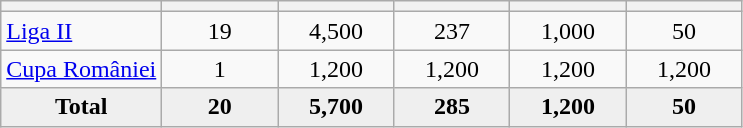<table class="wikitable" style="text-align: center;">
<tr>
<th></th>
<th style="width:70px;"></th>
<th style="width:70px;"></th>
<th style="width:70px;"></th>
<th style="width:70px;"></th>
<th style="width:70px;"></th>
</tr>
<tr>
<td align=left><a href='#'>Liga II</a></td>
<td>19</td>
<td>4,500</td>
<td>237</td>
<td>1,000</td>
<td>50</td>
</tr>
<tr>
<td align=left><a href='#'>Cupa României</a></td>
<td>1</td>
<td>1,200</td>
<td>1,200</td>
<td>1,200</td>
<td>1,200</td>
</tr>
<tr bgcolor="#EFEFEF">
<td><strong>Total</strong></td>
<td><strong>20</strong></td>
<td><strong>5,700</strong></td>
<td><strong>285</strong></td>
<td><strong>1,200</strong></td>
<td><strong>50</strong></td>
</tr>
</table>
